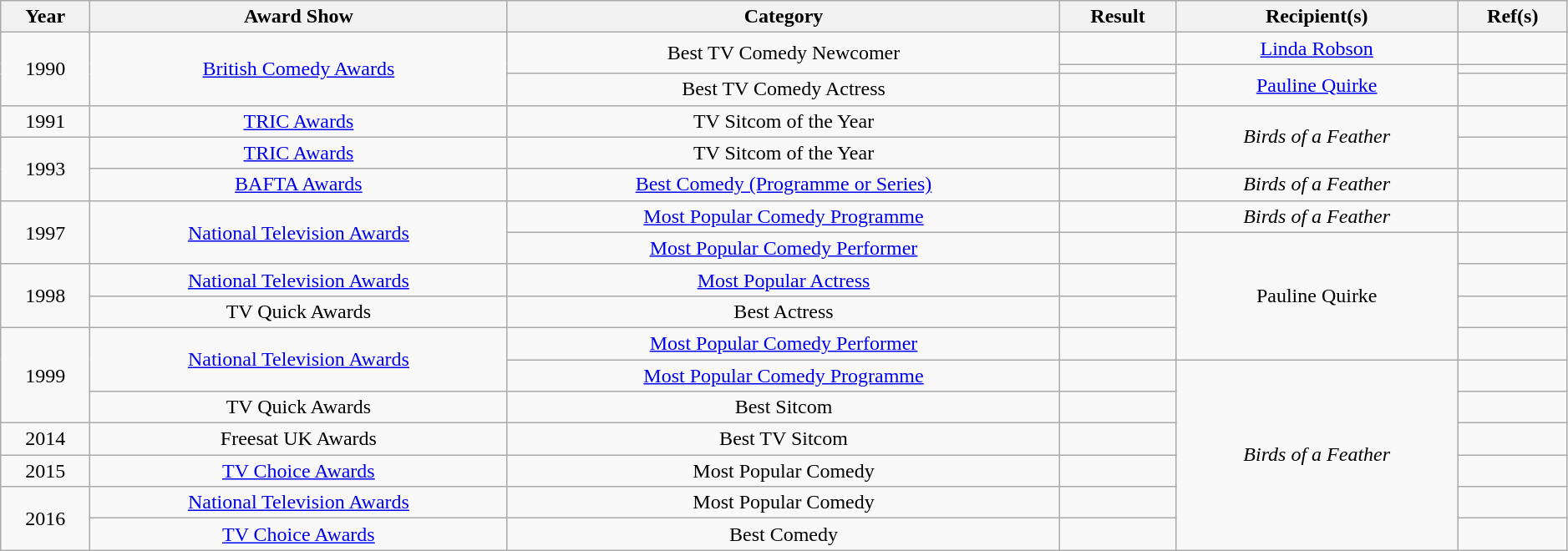<table class="wikitable" style="width:99%; text-align:center;">
<tr>
<th>Year</th>
<th>Award Show</th>
<th>Category</th>
<th>Result</th>
<th>Recipient(s)</th>
<th>Ref(s)</th>
</tr>
<tr>
<td rowspan="3">1990</td>
<td rowspan="3"><a href='#'>British Comedy Awards</a></td>
<td rowspan = "2">Best TV Comedy Newcomer</td>
<td></td>
<td><a href='#'>Linda Robson</a></td>
<td></td>
</tr>
<tr>
<td></td>
<td rowspan="2"><a href='#'>Pauline Quirke</a></td>
<td></td>
</tr>
<tr>
<td>Best TV Comedy Actress</td>
<td></td>
<td></td>
</tr>
<tr>
<td>1991</td>
<td><a href='#'>TRIC Awards</a></td>
<td>TV Sitcom of the Year</td>
<td></td>
<td rowspan = "2"><em>Birds of a Feather</em></td>
<td></td>
</tr>
<tr>
<td rowspan = "2">1993</td>
<td><a href='#'>TRIC Awards</a></td>
<td>TV Sitcom of the Year</td>
<td></td>
<td></td>
</tr>
<tr>
<td><a href='#'>BAFTA Awards</a></td>
<td><a href='#'>Best Comedy (Programme or Series)</a></td>
<td></td>
<td><em>Birds of a Feather</em></td>
<td></td>
</tr>
<tr>
<td rowspan="2">1997</td>
<td rowspan="2"><a href='#'>National Television Awards</a></td>
<td><a href='#'>Most Popular Comedy Programme</a></td>
<td></td>
<td rowspan="1"><em>Birds of a Feather</em></td>
<td></td>
</tr>
<tr>
<td><a href='#'>Most Popular Comedy Performer</a></td>
<td></td>
<td rowspan="4">Pauline Quirke</td>
<td></td>
</tr>
<tr>
<td rowspan="2">1998</td>
<td><a href='#'>National Television Awards</a></td>
<td><a href='#'>Most Popular Actress</a></td>
<td></td>
<td></td>
</tr>
<tr>
<td>TV Quick Awards</td>
<td>Best Actress</td>
<td></td>
<td></td>
</tr>
<tr>
<td rowspan="3">1999</td>
<td rowspan="2"><a href='#'>National Television Awards</a></td>
<td><a href='#'>Most Popular Comedy Performer</a></td>
<td></td>
<td></td>
</tr>
<tr>
<td><a href='#'>Most Popular Comedy Programme</a></td>
<td></td>
<td rowspan=7><em>Birds of a Feather</em></td>
<td></td>
</tr>
<tr>
<td>TV Quick Awards</td>
<td>Best Sitcom</td>
<td></td>
<td></td>
</tr>
<tr>
<td>2014</td>
<td>Freesat UK Awards</td>
<td>Best TV Sitcom</td>
<td></td>
<td></td>
</tr>
<tr>
<td>2015</td>
<td><a href='#'>TV Choice Awards</a></td>
<td>Most Popular Comedy</td>
<td></td>
<td></td>
</tr>
<tr>
<td rowspan=2>2016</td>
<td><a href='#'>National Television Awards</a></td>
<td>Most Popular Comedy</td>
<td></td>
<td></td>
</tr>
<tr>
<td><a href='#'>TV Choice Awards</a></td>
<td>Best Comedy</td>
<td></td>
<td></td>
</tr>
</table>
